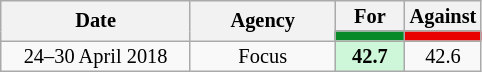<table class="wikitable" style=text-align:center;font-size:85%;line-height:14px;">
<tr>
<th style="width:120px;" rowspan="2">Date</th>
<th style="width:90px;" rowspan="2">Agency</th>
<th>For</th>
<th>Against</th>
</tr>
<tr>
<th style="background:#088A29; width:40px;"></th>
<th style="background:#E90000; width:40px;"></th>
</tr>
<tr>
<td>24–30 April 2018</td>
<td>Focus</td>
<td style="background:#CEF6D8"><strong>42.7</strong></td>
<td>42.6</td>
</tr>
</table>
